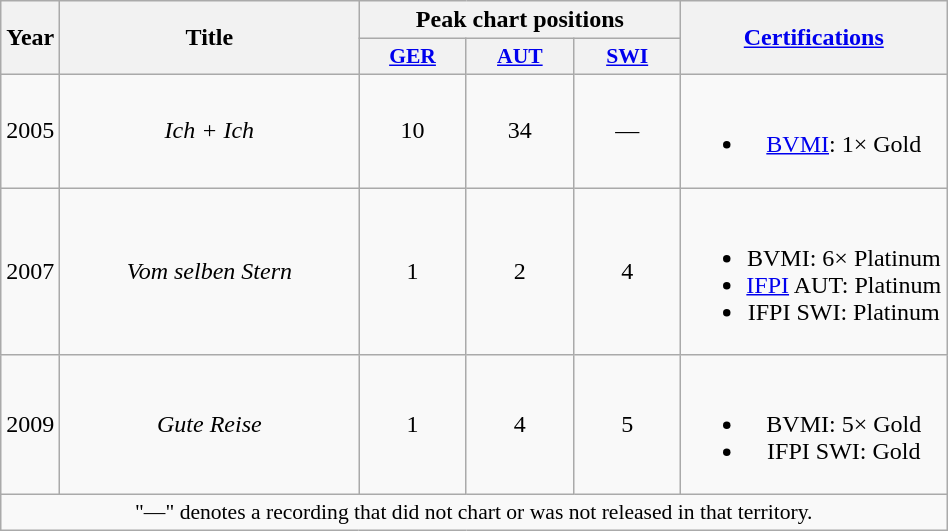<table class="wikitable plainrowheaders" style="text-align:center;" border="1">
<tr>
<th scope="col" rowspan="2" style="width:1em;">Year</th>
<th scope="col" rowspan="2" style="width:12em;">Title</th>
<th scope="col" colspan="3">Peak chart positions</th>
<th scope="col" rowspan="2"><a href='#'>Certifications</a></th>
</tr>
<tr>
<th scope="col" style="width:4.5em;font-size:90%;"><a href='#'>GER</a><br></th>
<th scope="col" style="width:4.5em;font-size:90%;"><a href='#'>AUT</a><br></th>
<th scope="col" style="width:4.5em;font-size:90%;"><a href='#'>SWI</a><br></th>
</tr>
<tr>
<td>2005</td>
<td><em>Ich + Ich</em></td>
<td>10</td>
<td>34</td>
<td>—</td>
<td><br><ul><li><a href='#'>BVMI</a>: 1× Gold</li></ul></td>
</tr>
<tr>
<td>2007</td>
<td><em>Vom selben Stern</em></td>
<td>1</td>
<td>2</td>
<td>4</td>
<td><br><ul><li>BVMI: 6× Platinum</li><li><a href='#'>IFPI</a> AUT: Platinum </li><li>IFPI SWI: Platinum</li></ul></td>
</tr>
<tr>
<td>2009</td>
<td><em>Gute Reise</em></td>
<td>1</td>
<td>4</td>
<td>5</td>
<td><br><ul><li>BVMI: 5× Gold</li><li>IFPI SWI: Gold</li></ul></td>
</tr>
<tr>
<td colspan="6" style="font-size:90%">"—" denotes a recording that did not chart or was not released in that territory.</td>
</tr>
</table>
